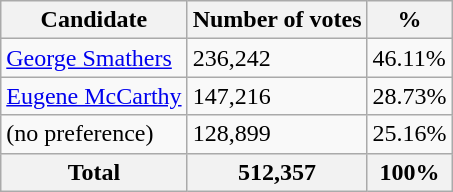<table class="wikitable">
<tr>
<th>Candidate</th>
<th>Number of votes</th>
<th>%</th>
</tr>
<tr>
<td><a href='#'>George Smathers</a></td>
<td>236,242</td>
<td>46.11%</td>
</tr>
<tr>
<td><a href='#'>Eugene McCarthy</a></td>
<td>147,216</td>
<td>28.73%</td>
</tr>
<tr>
<td>(no preference)</td>
<td>128,899</td>
<td>25.16%</td>
</tr>
<tr>
<th>Total</th>
<th>512,357</th>
<th>100%</th>
</tr>
</table>
